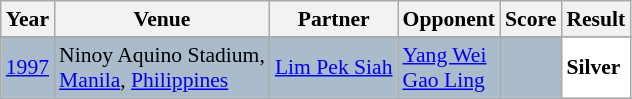<table class="sortable wikitable" style="font-size: 90%;">
<tr>
<th>Year</th>
<th>Venue</th>
<th>Partner</th>
<th>Opponent</th>
<th>Score</th>
<th>Result</th>
</tr>
<tr>
</tr>
<tr style="background:#AABBCC">
<td align="center"><a href='#'>1997</a></td>
<td align="left">Ninoy Aquino Stadium,<br><a href='#'>Manila</a>, <a href='#'>Philippines</a></td>
<td align="left"> <a href='#'>Lim Pek Siah</a></td>
<td align="left"> <a href='#'>Yang Wei</a> <br>  <a href='#'>Gao Ling</a></td>
<td align="left"></td>
<td style="text-align:left; background:white"> <strong>Silver</strong></td>
</tr>
</table>
